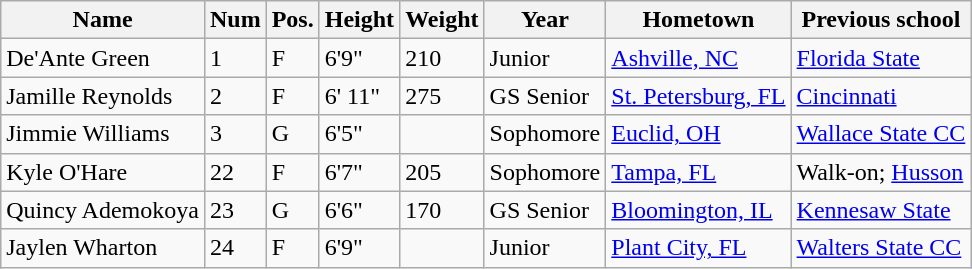<table class="wikitable sortable" border="1">
<tr>
<th>Name</th>
<th>Num</th>
<th>Pos.</th>
<th>Height</th>
<th>Weight</th>
<th>Year</th>
<th>Hometown</th>
<th class="unsortable">Previous school</th>
</tr>
<tr>
<td>De'Ante Green</td>
<td>1</td>
<td>F</td>
<td>6'9"</td>
<td>210</td>
<td>Junior</td>
<td><a href='#'>Ashville, NC</a></td>
<td><a href='#'>Florida State</a></td>
</tr>
<tr>
<td>Jamille Reynolds</td>
<td>2</td>
<td>F</td>
<td>6' 11"</td>
<td>275</td>
<td>GS Senior</td>
<td><a href='#'>St. Petersburg, FL</a></td>
<td><a href='#'>Cincinnati</a></td>
</tr>
<tr>
<td>Jimmie Williams</td>
<td>3</td>
<td>G</td>
<td>6'5"</td>
<td></td>
<td> Sophomore</td>
<td><a href='#'>Euclid, OH</a></td>
<td><a href='#'>Wallace State CC</a></td>
</tr>
<tr>
<td>Kyle O'Hare</td>
<td>22</td>
<td>F</td>
<td>6'7"</td>
<td>205</td>
<td>Sophomore</td>
<td><a href='#'>Tampa, FL</a></td>
<td>Walk-on; <a href='#'>Husson</a></td>
</tr>
<tr>
<td>Quincy Ademokoya</td>
<td>23</td>
<td>G</td>
<td>6'6"</td>
<td>170</td>
<td>GS Senior</td>
<td><a href='#'>Bloomington, IL</a></td>
<td><a href='#'>Kennesaw State</a></td>
</tr>
<tr>
<td>Jaylen Wharton</td>
<td>24</td>
<td>F</td>
<td>6'9"</td>
<td></td>
<td>Junior</td>
<td><a href='#'>Plant City, FL</a></td>
<td><a href='#'>Walters State CC</a></td>
</tr>
</table>
